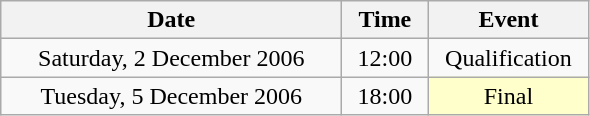<table class = "wikitable" style="text-align:center;">
<tr>
<th width=220>Date</th>
<th width=50>Time</th>
<th width=100>Event</th>
</tr>
<tr>
<td>Saturday, 2 December 2006</td>
<td>12:00</td>
<td>Qualification</td>
</tr>
<tr>
<td>Tuesday, 5 December 2006</td>
<td>18:00</td>
<td bgcolor=ffffcc>Final</td>
</tr>
</table>
